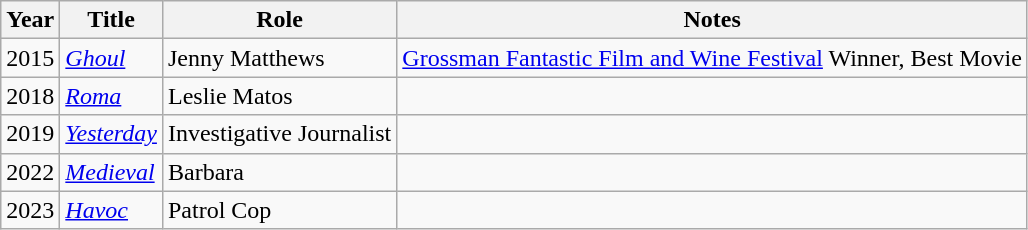<table class="wikitable sortable">
<tr>
<th>Year</th>
<th>Title</th>
<th>Role</th>
<th class="unsortable">Notes</th>
</tr>
<tr>
<td>2015</td>
<td><em><a href='#'>Ghoul</a></em></td>
<td>Jenny Matthews</td>
<td><a href='#'>Grossman Fantastic Film and Wine Festival</a> Winner, Best Movie</td>
</tr>
<tr>
<td>2018</td>
<td><em><a href='#'>Roma</a></em></td>
<td>Leslie Matos</td>
<td></td>
</tr>
<tr>
<td>2019</td>
<td><em><a href='#'>Yesterday</a></em></td>
<td>Investigative Journalist</td>
<td></td>
</tr>
<tr>
<td>2022</td>
<td><em><a href='#'>Medieval</a></em></td>
<td>Barbara</td>
<td></td>
</tr>
<tr>
<td>2023</td>
<td><em><a href='#'>Havoc</a></em></td>
<td>Patrol Cop</td>
<td></td>
</tr>
</table>
